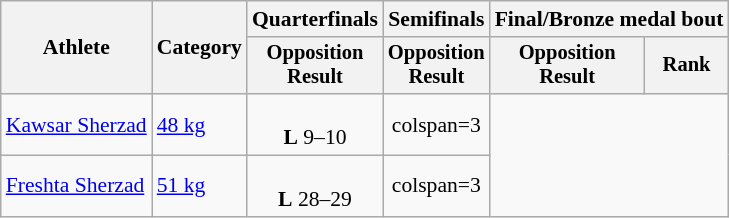<table class="wikitable" style="text-align:center; font-size:90%">
<tr>
<th rowspan=2>Athlete</th>
<th rowspan=2>Category</th>
<th>Quarterfinals</th>
<th>Semifinals</th>
<th colspan=2>Final/Bronze medal bout</th>
</tr>
<tr style="font-size:95%">
<th>Opposition<br>Result</th>
<th>Opposition<br>Result</th>
<th>Opposition<br>Result</th>
<th>Rank</th>
</tr>
<tr>
<td align=left><a href='#'>Kawsar Sherzad</a></td>
<td align=left><a href='#'>48 kg</a></td>
<td><br> <strong>L</strong> 9–10</td>
<td>colspan=3 </td>
</tr>
<tr>
<td align=left><a href='#'>Freshta Sherzad</a></td>
<td align=left><a href='#'>51 kg</a></td>
<td><br> <strong>L</strong> 28–29</td>
<td>colspan=3 </td>
</tr>
</table>
